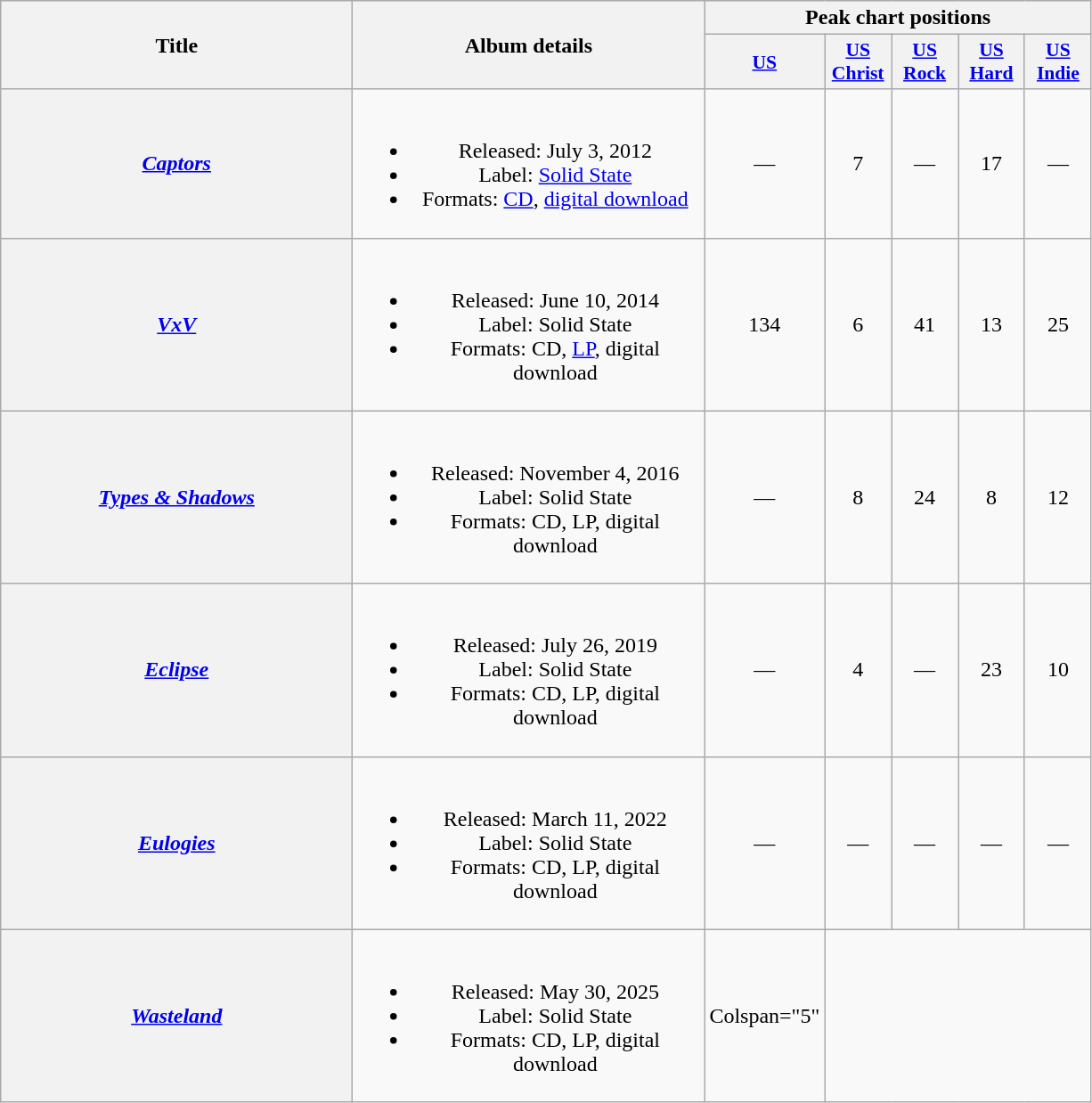<table class="wikitable plainrowheaders" style="text-align:center;">
<tr>
<th scope="col" rowspan="2" style="width:16em;">Title</th>
<th scope="col" rowspan="2" style="width:16em;">Album details</th>
<th scope="col" colspan="5">Peak chart positions</th>
</tr>
<tr>
<th style="width:3em; font-size:90%"><a href='#'>US</a><br></th>
<th style="width:3em; font-size:90%"><a href='#'>US<br>Christ</a><br></th>
<th style="width:3em; font-size:90%"><a href='#'>US<br>Rock</a><br></th>
<th style="width:3em; font-size:90%"><a href='#'>US<br>Hard</a><br></th>
<th style="width:3em; font-size:90%"><a href='#'>US<br>Indie</a><br></th>
</tr>
<tr>
<th scope="row"><em><a href='#'>Captors</a></em></th>
<td><br><ul><li>Released: July 3, 2012</li><li>Label: <a href='#'>Solid State</a></li><li>Formats: <a href='#'>CD</a>, <a href='#'>digital download</a></li></ul></td>
<td>—</td>
<td>7</td>
<td>—</td>
<td>17</td>
<td>—</td>
</tr>
<tr>
<th scope="row"><em><a href='#'>VxV</a></em></th>
<td><br><ul><li>Released: June 10, 2014</li><li>Label: Solid State</li><li>Formats: CD, <a href='#'>LP</a>, digital download</li></ul></td>
<td>134</td>
<td>6</td>
<td>41</td>
<td>13</td>
<td>25</td>
</tr>
<tr>
<th scope="row"><em><a href='#'>Types & Shadows</a></em></th>
<td><br><ul><li>Released: November 4, 2016</li><li>Label: Solid State</li><li>Formats: CD, LP, digital download</li></ul></td>
<td>—</td>
<td>8</td>
<td>24</td>
<td>8</td>
<td>12</td>
</tr>
<tr>
<th scope="row"><em><a href='#'>Eclipse</a></em></th>
<td><br><ul><li>Released: July 26, 2019</li><li>Label: Solid State</li><li>Formats: CD, LP, digital download</li></ul></td>
<td>—</td>
<td>4</td>
<td>—</td>
<td>23</td>
<td>10</td>
</tr>
<tr>
<th scope="row"><em><a href='#'>Eulogies</a></em></th>
<td><br><ul><li>Released: March 11, 2022</li><li>Label: Solid State</li><li>Formats: CD, LP, digital download</li></ul></td>
<td>—</td>
<td>—</td>
<td>—</td>
<td>—</td>
<td>—</td>
</tr>
<tr>
<th scope="row"><em><a href='#'>Wasteland</a></em></th>
<td><br><ul><li>Released: May 30, 2025</li><li>Label: Solid State</li><li>Formats: CD, LP, digital download</li></ul></td>
<td>Colspan="5" </td>
</tr>
</table>
